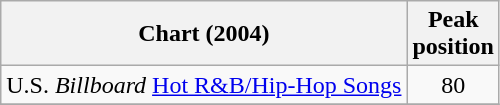<table class="wikitable">
<tr>
<th>Chart (2004)</th>
<th>Peak<br>position</th>
</tr>
<tr>
<td>U.S. <em>Billboard</em> <a href='#'>Hot R&B/Hip-Hop Songs</a></td>
<td align="center">80</td>
</tr>
<tr>
</tr>
</table>
